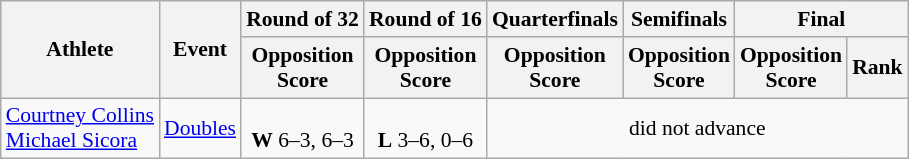<table class="wikitable" border="1" style="font-size:90%">
<tr>
<th rowspan=2>Athlete</th>
<th rowspan=2>Event</th>
<th>Round of 32</th>
<th>Round of 16</th>
<th>Quarterfinals</th>
<th>Semifinals</th>
<th colspan=2>Final</th>
</tr>
<tr>
<th>Opposition<br>Score</th>
<th>Opposition<br>Score</th>
<th>Opposition<br>Score</th>
<th>Opposition<br>Score</th>
<th>Opposition<br>Score</th>
<th>Rank</th>
</tr>
<tr>
<td><a href='#'>Courtney Collins</a><br><a href='#'>Michael Sicora</a></td>
<td><a href='#'>Doubles</a></td>
<td align=center><br> <strong>W</strong> 6–3, 6–3</td>
<td align=center><br> <strong>L</strong> 3–6, 0–6</td>
<td align=center colspan=4>did not advance</td>
</tr>
</table>
